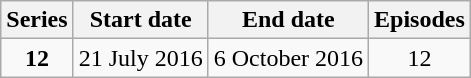<table class="wikitable" style="text-align:center;">
<tr>
<th>Series</th>
<th>Start date</th>
<th>End date</th>
<th>Episodes</th>
</tr>
<tr>
<td><strong>12</strong></td>
<td>21 July 2016</td>
<td>6 October 2016</td>
<td>12</td>
</tr>
</table>
